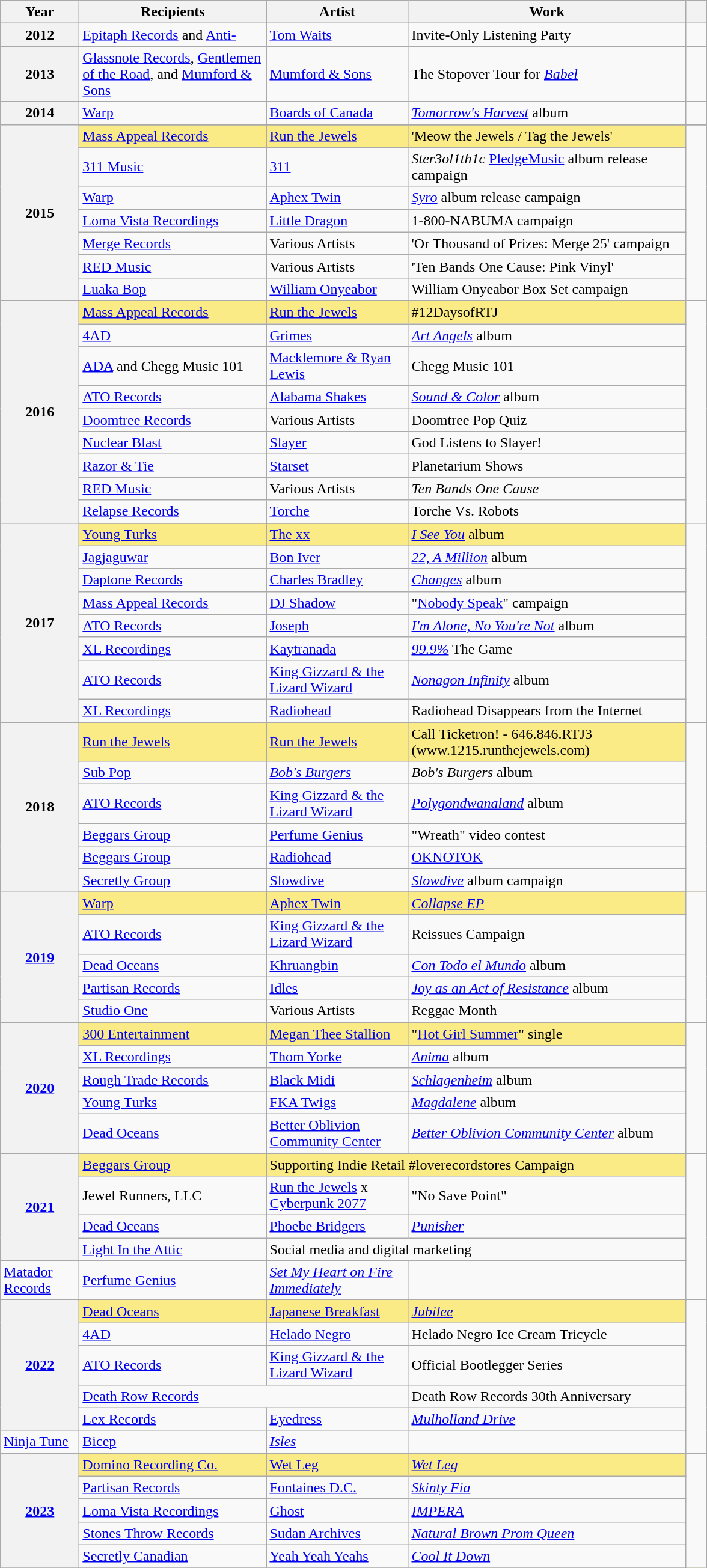<table class="wikitable sortable">
<tr>
<th scope="col" style="width:5em;">Year</th>
<th scope="col" style="width:200px;">Recipients</th>
<th scope="col" style="width:150px;">Artist</th>
<th scope="col" style="width:300px;">Work</th>
<th scope="col" style="width:1em;" class="unsortable"></th>
</tr>
<tr>
<th scope="row">2012</th>
<td><a href='#'>Epitaph Records</a> and <a href='#'>Anti-</a></td>
<td><a href='#'>Tom Waits</a></td>
<td>Invite-Only Listening Party</td>
<td align="center"></td>
</tr>
<tr>
<th scope="row">2013</th>
<td><a href='#'>Glassnote Records</a>, <a href='#'>Gentlemen of the Road</a>, and <a href='#'>Mumford & Sons</a></td>
<td><a href='#'>Mumford & Sons</a></td>
<td>The Stopover Tour for <em><a href='#'>Babel</a></em></td>
<td align="center"></td>
</tr>
<tr>
<th scope="row">2014</th>
<td><a href='#'>Warp</a><br></td>
<td><a href='#'>Boards of Canada</a></td>
<td><em><a href='#'>Tomorrow's Harvest</a></em> album</td>
<td align="center"></td>
</tr>
<tr>
<th scope="row" rowspan="8">2015</th>
</tr>
<tr style="background:#FAEB86;">
<td><a href='#'>Mass Appeal Records</a><br></td>
<td><a href='#'>Run the Jewels</a></td>
<td>'Meow the Jewels / Tag the Jewels'</td>
<td align="center" rowspan="8" style="background:#F9F9F9;"></td>
</tr>
<tr>
<td><a href='#'>311 Music</a><br></td>
<td><a href='#'>311</a></td>
<td><em>Ster3ol1th1c</em> <a href='#'>PledgeMusic</a> album release campaign</td>
</tr>
<tr>
<td><a href='#'>Warp</a><br></td>
<td><a href='#'>Aphex Twin</a></td>
<td><em><a href='#'>Syro</a></em> album release campaign</td>
</tr>
<tr>
<td><a href='#'>Loma Vista Recordings</a><br></td>
<td><a href='#'>Little Dragon</a></td>
<td>1-800-NABUMA campaign</td>
</tr>
<tr>
<td><a href='#'>Merge Records</a><br></td>
<td>Various Artists</td>
<td>'Or Thousand of Prizes: Merge 25' campaign</td>
</tr>
<tr>
<td><a href='#'>RED Music</a><br></td>
<td>Various Artists</td>
<td>'Ten Bands One Cause: Pink Vinyl'</td>
</tr>
<tr>
<td><a href='#'>Luaka Bop</a><br></td>
<td><a href='#'>William Onyeabor</a></td>
<td>William Onyeabor Box Set campaign</td>
</tr>
<tr>
<th scope="row" rowspan="10">2016</th>
</tr>
<tr style="background:#FAEB86;">
<td><a href='#'>Mass Appeal Records</a><br></td>
<td><a href='#'>Run the Jewels</a></td>
<td>#12DaysofRTJ</td>
<td align="center" rowspan="10" style="background:#F9F9F9;"></td>
</tr>
<tr>
<td><a href='#'>4AD</a><br></td>
<td><a href='#'>Grimes</a></td>
<td><em><a href='#'>Art Angels</a></em> album</td>
</tr>
<tr>
<td><a href='#'>ADA</a> and Chegg Music 101<br></td>
<td><a href='#'>Macklemore & Ryan Lewis</a></td>
<td>Chegg Music 101</td>
</tr>
<tr>
<td><a href='#'>ATO Records</a><br></td>
<td><a href='#'>Alabama Shakes</a></td>
<td><em><a href='#'>Sound & Color</a></em> album</td>
</tr>
<tr>
<td><a href='#'>Doomtree Records</a><br></td>
<td>Various Artists</td>
<td>Doomtree Pop Quiz</td>
</tr>
<tr>
<td><a href='#'>Nuclear Blast</a><br></td>
<td><a href='#'>Slayer</a></td>
<td>God Listens to Slayer!</td>
</tr>
<tr>
<td><a href='#'>Razor & Tie</a><br></td>
<td><a href='#'>Starset</a></td>
<td>Planetarium Shows</td>
</tr>
<tr>
<td><a href='#'>RED Music</a><br></td>
<td>Various Artists</td>
<td><em>Ten Bands One Cause</em></td>
</tr>
<tr>
<td><a href='#'>Relapse Records</a><br></td>
<td><a href='#'>Torche</a></td>
<td>Torche Vs. Robots</td>
</tr>
<tr>
<th scope="row" rowspan="9">2017</th>
</tr>
<tr style="background:#FAEB86;">
<td><a href='#'>Young Turks</a><br></td>
<td><a href='#'>The xx</a></td>
<td><em><a href='#'>I See You</a></em> album</td>
<td align="center" rowspan="9" style="background:#F9F9F9;"></td>
</tr>
<tr>
<td><a href='#'>Jagjaguwar</a><br></td>
<td><a href='#'>Bon Iver</a></td>
<td><em><a href='#'>22, A Million</a></em> album</td>
</tr>
<tr>
<td><a href='#'>Daptone Records</a><br></td>
<td><a href='#'>Charles Bradley</a></td>
<td><em><a href='#'>Changes</a></em> album</td>
</tr>
<tr>
<td><a href='#'>Mass Appeal Records</a><br></td>
<td><a href='#'>DJ Shadow</a></td>
<td>"<a href='#'>Nobody Speak</a>" campaign</td>
</tr>
<tr>
<td><a href='#'>ATO Records</a><br></td>
<td><a href='#'>Joseph</a></td>
<td><em><a href='#'>I'm Alone, No You're Not</a></em> album</td>
</tr>
<tr>
<td><a href='#'>XL Recordings</a><br></td>
<td><a href='#'>Kaytranada</a></td>
<td><em><a href='#'>99.9%</a></em> The Game</td>
</tr>
<tr>
<td><a href='#'>ATO Records</a><br></td>
<td><a href='#'>King Gizzard & the Lizard Wizard</a></td>
<td><em><a href='#'>Nonagon Infinity</a></em> album</td>
</tr>
<tr>
<td><a href='#'>XL Recordings</a><br></td>
<td><a href='#'>Radiohead</a></td>
<td>Radiohead Disappears from the Internet</td>
</tr>
<tr>
<th scope="row" rowspan="7">2018</th>
</tr>
<tr style="background:#FAEB86;">
<td><a href='#'>Run the Jewels</a><br></td>
<td><a href='#'>Run the Jewels</a></td>
<td>Call Ticketron! - 646.846.RTJ3 (www.1215.runthejewels.com)</td>
<td align="center" rowspan="7" style="background:#F9F9F9;"></td>
</tr>
<tr>
<td><a href='#'>Sub Pop</a><br></td>
<td><em><a href='#'>Bob's Burgers</a></em></td>
<td><em>Bob's Burgers</em> album</td>
</tr>
<tr>
<td><a href='#'>ATO Records</a><br></td>
<td><a href='#'>King Gizzard & the Lizard Wizard</a></td>
<td><em><a href='#'>Polygondwanaland</a></em> album</td>
</tr>
<tr>
<td><a href='#'>Beggars Group</a><br></td>
<td><a href='#'>Perfume Genius</a></td>
<td>"Wreath" video contest</td>
</tr>
<tr>
<td><a href='#'>Beggars Group</a><br></td>
<td><a href='#'>Radiohead</a></td>
<td><a href='#'>OKNOTOK</a></td>
</tr>
<tr>
<td><a href='#'>Secretly Group</a><br></td>
<td><a href='#'>Slowdive</a></td>
<td><em><a href='#'>Slowdive</a></em> album campaign</td>
</tr>
<tr>
<th scope="row" rowspan="6"><a href='#'>2019</a></th>
</tr>
<tr style="background:#FAEB86;">
<td><a href='#'>Warp</a></td>
<td><a href='#'>Aphex Twin</a></td>
<td><em><a href='#'>Collapse EP</a></em></td>
<td align="center" rowspan="5" style="background:#F9F9F9;"></td>
</tr>
<tr>
<td><a href='#'>ATO Records</a></td>
<td><a href='#'>King Gizzard & the Lizard Wizard</a></td>
<td>Reissues Campaign</td>
</tr>
<tr>
<td><a href='#'>Dead Oceans</a></td>
<td><a href='#'>Khruangbin</a></td>
<td><em><a href='#'>Con Todo el Mundo</a></em> album</td>
</tr>
<tr>
<td><a href='#'>Partisan Records</a></td>
<td><a href='#'>Idles</a></td>
<td><em><a href='#'>Joy as an Act of Resistance</a></em> album</td>
</tr>
<tr>
<td><a href='#'>Studio One</a></td>
<td>Various Artists</td>
<td>Reggae Month</td>
</tr>
<tr>
<th scope="row" rowspan="6"><a href='#'>2020</a></th>
</tr>
<tr style="background:#FAEB86;">
<td><a href='#'>300 Entertainment</a></td>
<td><a href='#'>Megan Thee Stallion</a></td>
<td>"<a href='#'>Hot Girl Summer</a>" single</td>
<td align="center" rowspan="5" style="background:#F9F9F9;"></td>
</tr>
<tr>
<td><a href='#'>XL Recordings</a></td>
<td><a href='#'>Thom Yorke</a></td>
<td><em><a href='#'>Anima</a></em> album</td>
</tr>
<tr>
<td><a href='#'>Rough Trade Records</a></td>
<td><a href='#'>Black Midi</a></td>
<td><em><a href='#'>Schlagenheim</a></em> album</td>
</tr>
<tr>
<td><a href='#'>Young Turks</a></td>
<td><a href='#'>FKA Twigs</a></td>
<td><em><a href='#'>Magdalene</a></em> album</td>
</tr>
<tr>
<td><a href='#'>Dead Oceans</a></td>
<td><a href='#'>Better Oblivion Community Center</a></td>
<td><em><a href='#'>Better Oblivion Community Center</a></em> album</td>
</tr>
<tr>
<th scope="row" rowspan="6"><a href='#'>2021</a></th>
</tr>
<tr>
</tr>
<tr style="background:#FAEB86;">
<td><a href='#'>Beggars Group</a></td>
<td colspan="2">Supporting Indie Retail #loverecordstores Campaign</td>
<td align="center" rowspan="6" style="background:#F9F9F9"></td>
</tr>
<tr>
<td>Jewel Runners, LLC</td>
<td><a href='#'>Run the Jewels</a> x <a href='#'>Cyberpunk 2077</a></td>
<td>"No Save Point"</td>
</tr>
<tr>
<td><a href='#'>Dead Oceans</a></td>
<td><a href='#'>Phoebe Bridgers</a></td>
<td><em><a href='#'>Punisher</a></em></td>
</tr>
<tr>
<td><a href='#'>Light In the Attic</a></td>
<td colspan="2">Social media and digital marketing</td>
</tr>
<tr>
<td><a href='#'>Matador Records</a></td>
<td><a href='#'>Perfume Genius</a></td>
<td><em><a href='#'>Set My Heart on Fire Immediately</a></em></td>
</tr>
<tr>
<th scope="row" rowspan="7"><a href='#'>2022</a></th>
</tr>
<tr>
</tr>
<tr style="background:#FAEB86;">
<td><a href='#'>Dead Oceans</a></td>
<td><a href='#'>Japanese Breakfast</a></td>
<td><em><a href='#'>Jubilee</a></em></td>
<td align="center" rowspan="6" style="background:#F9F9F9"></td>
</tr>
<tr>
<td><a href='#'>4AD</a></td>
<td><a href='#'>Helado Negro</a></td>
<td>Helado Negro Ice Cream Tricycle</td>
</tr>
<tr>
<td><a href='#'>ATO Records</a></td>
<td><a href='#'>King Gizzard & the Lizard Wizard</a></td>
<td>Official Bootlegger Series</td>
</tr>
<tr>
<td colspan="2"><a href='#'>Death Row Records</a></td>
<td>Death Row Records 30th Anniversary</td>
</tr>
<tr>
<td><a href='#'>Lex Records</a></td>
<td><a href='#'>Eyedress</a></td>
<td><em><a href='#'>Mulholland Drive</a></em></td>
</tr>
<tr>
<td><a href='#'>Ninja Tune</a></td>
<td><a href='#'>Bicep</a></td>
<td><em><a href='#'>Isles</a></em></td>
</tr>
<tr>
<th scope="row" rowspan="6"><a href='#'>2023</a></th>
</tr>
<tr style="background:#FAEB86;">
<td><a href='#'>Domino Recording Co.</a></td>
<td><a href='#'>Wet Leg</a></td>
<td><em><a href='#'>Wet Leg</a></em></td>
<td align="center" rowspan="6" style="background:#F9F9F9"><br></td>
</tr>
<tr>
<td><a href='#'>Partisan Records</a></td>
<td><a href='#'>Fontaines D.C.</a></td>
<td><em><a href='#'>Skinty Fia</a></em></td>
</tr>
<tr>
<td><a href='#'>Loma Vista Recordings</a></td>
<td><a href='#'>Ghost</a></td>
<td><em><a href='#'>IMPERA</a></em></td>
</tr>
<tr>
<td><a href='#'>Stones Throw Records</a></td>
<td><a href='#'>Sudan Archives</a></td>
<td><em><a href='#'>Natural Brown Prom Queen</a></em></td>
</tr>
<tr>
<td><a href='#'>Secretly Canadian</a></td>
<td><a href='#'>Yeah Yeah Yeahs</a></td>
<td><em><a href='#'>Cool It Down</a></em></td>
</tr>
<tr>
</tr>
</table>
